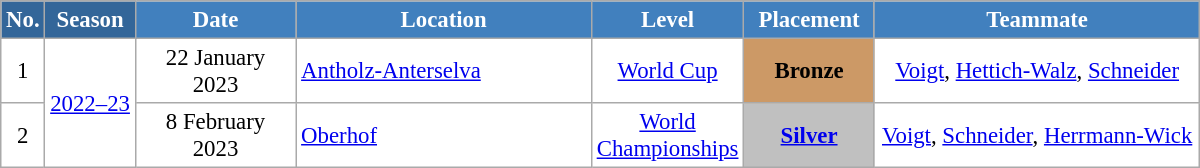<table class="wikitable sortable" style="font-size:95%; text-align:center; border:grey solid 1px; border-collapse:collapse; background:#ffffff;">
<tr style="background:#efefef;">
<th style="background-color:#369; color:white;">No.</th>
<th style="background-color:#369; color:white;">Season</th>
<th style="background-color:#4180be; color:white; width:100px;">Date</th>
<th style="background-color:#4180be; color:white; width:190px;">Location</th>
<th style="background-color:#4180be; color:white; width:80px;">Level</th>
<th style="background-color:#4180be; color:white; width:80px;">Placement</th>
<th style="background-color:#4180be; color:white; width:210px;">Teammate</th>
</tr>
<tr>
<td>1</td>
<td rowspan=2><a href='#'>2022–23</a></td>
<td>22 January 2023</td>
<td align=left> <a href='#'>Antholz-Anterselva</a></td>
<td><a href='#'>World Cup</a></td>
<td align=center bgcolor="cc9966"><strong>Bronze</strong></td>
<td><a href='#'>Voigt</a>, <a href='#'>Hettich-Walz</a>, <a href='#'>Schneider</a></td>
</tr>
<tr>
<td>2</td>
<td>8 February 2023</td>
<td align=left> <a href='#'>Oberhof</a></td>
<td rowspan=3><a href='#'>World Championships</a></td>
<td align=center bgcolor="silver"><a href='#'><strong>Silver</strong></a></td>
<td><a href='#'>Voigt</a>, <a href='#'>Schneider</a>, <a href='#'>Herrmann-Wick</a></td>
</tr>
</table>
